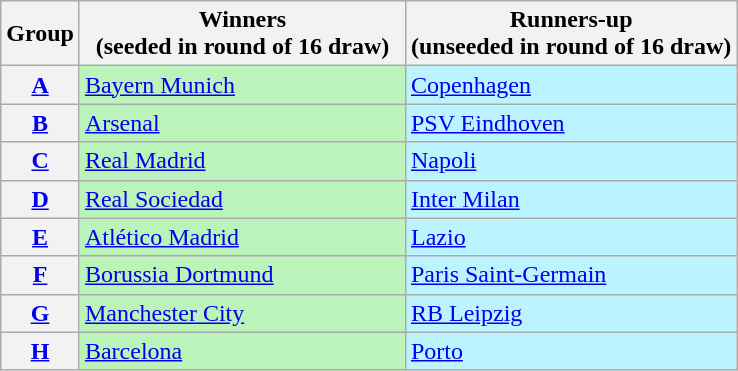<table class="wikitable" style="white-space:nowrap">
<tr>
<th>Group</th>
<th width=210>Winners<br>(seeded in round of 16 draw)</th>
<th width=210>Runners-up<br>(unseeded in round of 16 draw)</th>
</tr>
<tr>
<th><a href='#'>A</a></th>
<td bgcolor=#BBF3BB> <a href='#'>Bayern Munich</a></td>
<td bgcolor=#BBF3FF> <a href='#'>Copenhagen</a></td>
</tr>
<tr>
<th><a href='#'>B</a></th>
<td bgcolor=#BBF3BB> <a href='#'>Arsenal</a></td>
<td bgcolor=#BBF3FF> <a href='#'>PSV Eindhoven</a></td>
</tr>
<tr>
<th><a href='#'>C</a></th>
<td bgcolor=#BBF3BB> <a href='#'>Real Madrid</a></td>
<td bgcolor=#BBF3FF> <a href='#'>Napoli</a></td>
</tr>
<tr>
<th><a href='#'>D</a></th>
<td bgcolor=#BBF3BB> <a href='#'>Real Sociedad</a></td>
<td bgcolor=#BBF3FF> <a href='#'>Inter Milan</a></td>
</tr>
<tr>
<th><a href='#'>E</a></th>
<td bgcolor=#BBF3BB> <a href='#'>Atlético Madrid</a></td>
<td bgcolor=#BBF3FF> <a href='#'>Lazio</a></td>
</tr>
<tr>
<th><a href='#'>F</a></th>
<td bgcolor=#BBF3BB> <a href='#'>Borussia Dortmund</a></td>
<td bgcolor=#BBF3FF> <a href='#'>Paris Saint-Germain</a></td>
</tr>
<tr>
<th><a href='#'>G</a></th>
<td bgcolor=#BBF3BB> <a href='#'>Manchester City</a></td>
<td bgcolor=#BBF3FF> <a href='#'>RB Leipzig</a></td>
</tr>
<tr>
<th><a href='#'>H</a></th>
<td bgcolor=#BBF3BB> <a href='#'>Barcelona</a></td>
<td bgcolor=#BBF3FF> <a href='#'>Porto</a></td>
</tr>
</table>
